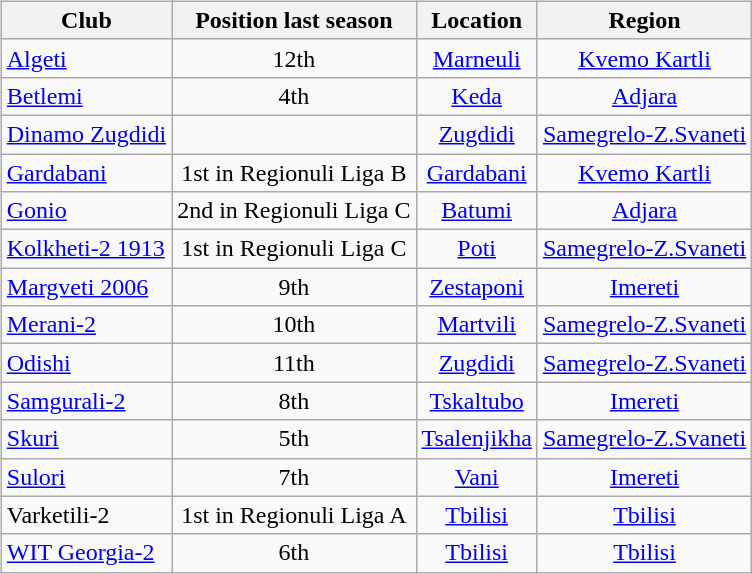<table>
<tr>
<td valign="top" width=20%><br><table class="wikitable sortable" style="text-align:center;">
<tr>
<th>Club</th>
<th>Position last season</th>
<th>Location</th>
<th>Region</th>
</tr>
<tr>
<td style="text-align:left;"><a href='#'>Algeti</a></td>
<td>12th</td>
<td><a href='#'>Marneuli</a></td>
<td><a href='#'>Kvemo Kartli</a></td>
</tr>
<tr>
<td style="text-align:left;"><a href='#'>Betlemi</a></td>
<td>4th</td>
<td><a href='#'>Keda</a></td>
<td><a href='#'>Adjara</a></td>
</tr>
<tr>
<td style="text-align:left;"><a href='#'>Dinamo Zugdidi</a></td>
<td></td>
<td><a href='#'>Zugdidi</a></td>
<td><a href='#'>Samegrelo-Z.Svaneti</a></td>
</tr>
<tr>
<td style="text-align:left;"><a href='#'>Gardabani</a></td>
<td>1st in Regionuli Liga B</td>
<td><a href='#'>Gardabani</a></td>
<td><a href='#'>Kvemo Kartli</a></td>
</tr>
<tr>
<td style="text-align:left;"><a href='#'>Gonio</a></td>
<td>2nd in Regionuli Liga C</td>
<td><a href='#'>Batumi</a></td>
<td><a href='#'>Adjara</a></td>
</tr>
<tr>
<td style="text-align:left;"><a href='#'>Kolkheti-2 1913</a></td>
<td>1st in Regionuli Liga C</td>
<td><a href='#'>Poti</a></td>
<td><a href='#'>Samegrelo-Z.Svaneti</a></td>
</tr>
<tr>
<td style="text-align:left;"><a href='#'>Margveti 2006</a></td>
<td>9th</td>
<td><a href='#'>Zestaponi</a></td>
<td><a href='#'>Imereti</a></td>
</tr>
<tr>
<td style="text-align:left;"><a href='#'>Merani-2</a></td>
<td>10th</td>
<td><a href='#'>Martvili</a></td>
<td><a href='#'>Samegrelo-Z.Svaneti</a></td>
</tr>
<tr>
<td style="text-align:left;"><a href='#'>Odishi</a></td>
<td>11th</td>
<td><a href='#'>Zugdidi</a></td>
<td><a href='#'>Samegrelo-Z.Svaneti</a></td>
</tr>
<tr>
<td style="text-align:left;"><a href='#'>Samgurali-2</a></td>
<td>8th</td>
<td><a href='#'>Tskaltubo</a></td>
<td><a href='#'>Imereti</a></td>
</tr>
<tr>
<td style="text-align:left;"><a href='#'>Skuri</a></td>
<td>5th</td>
<td><a href='#'>Tsalenjikha</a></td>
<td><a href='#'>Samegrelo-Z.Svaneti</a></td>
</tr>
<tr>
<td style="text-align:left;"><a href='#'>Sulori</a></td>
<td>7th</td>
<td><a href='#'>Vani</a></td>
<td><a href='#'>Imereti</a></td>
</tr>
<tr>
<td style="text-align:left;">Varketili-2</td>
<td>1st in Regionuli Liga A</td>
<td><a href='#'>Tbilisi</a></td>
<td><a href='#'>Tbilisi</a></td>
</tr>
<tr>
<td style="text-align:left;"><a href='#'>WIT Georgia-2</a></td>
<td>6th</td>
<td><a href='#'>Tbilisi</a></td>
<td><a href='#'>Tbilisi</a></td>
</tr>
</table>
</td>
</tr>
<tr>
</tr>
</table>
